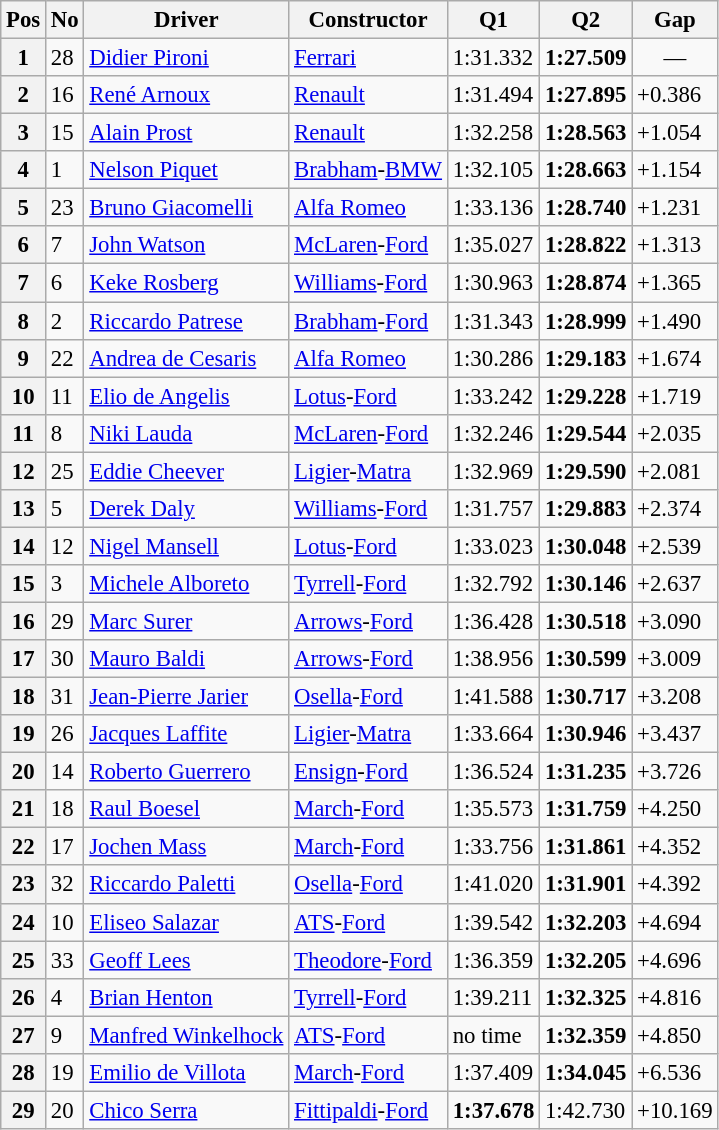<table class="wikitable sortable" style="font-size:95%;">
<tr>
<th>Pos</th>
<th>No</th>
<th>Driver</th>
<th>Constructor</th>
<th>Q1</th>
<th>Q2</th>
<th>Gap</th>
</tr>
<tr>
<th>1</th>
<td>28</td>
<td> <a href='#'>Didier Pironi</a></td>
<td><a href='#'>Ferrari</a></td>
<td>1:31.332</td>
<td><strong>1:27.509</strong></td>
<td align="center">—</td>
</tr>
<tr>
<th>2</th>
<td>16</td>
<td> <a href='#'>René Arnoux</a></td>
<td><a href='#'>Renault</a></td>
<td>1:31.494</td>
<td><strong>1:27.895</strong></td>
<td>+0.386</td>
</tr>
<tr>
<th>3</th>
<td>15</td>
<td> <a href='#'>Alain Prost</a></td>
<td><a href='#'>Renault</a></td>
<td>1:32.258</td>
<td><strong>1:28.563</strong></td>
<td>+1.054</td>
</tr>
<tr>
<th>4</th>
<td>1</td>
<td> <a href='#'>Nelson Piquet</a></td>
<td><a href='#'>Brabham</a>-<a href='#'>BMW</a></td>
<td>1:32.105</td>
<td><strong>1:28.663</strong></td>
<td>+1.154</td>
</tr>
<tr>
<th>5</th>
<td>23</td>
<td> <a href='#'>Bruno Giacomelli</a></td>
<td><a href='#'>Alfa Romeo</a></td>
<td>1:33.136</td>
<td><strong>1:28.740</strong></td>
<td>+1.231</td>
</tr>
<tr>
<th>6</th>
<td>7</td>
<td> <a href='#'>John Watson</a></td>
<td><a href='#'>McLaren</a>-<a href='#'>Ford</a></td>
<td>1:35.027</td>
<td><strong>1:28.822</strong></td>
<td>+1.313</td>
</tr>
<tr>
<th>7</th>
<td>6</td>
<td> <a href='#'>Keke Rosberg</a></td>
<td><a href='#'>Williams</a>-<a href='#'>Ford</a></td>
<td>1:30.963</td>
<td><strong>1:28.874</strong></td>
<td>+1.365</td>
</tr>
<tr>
<th>8</th>
<td>2</td>
<td> <a href='#'>Riccardo Patrese</a></td>
<td><a href='#'>Brabham</a>-<a href='#'>Ford</a></td>
<td>1:31.343</td>
<td><strong>1:28.999</strong></td>
<td>+1.490</td>
</tr>
<tr>
<th>9</th>
<td>22</td>
<td> <a href='#'>Andrea de Cesaris</a></td>
<td><a href='#'>Alfa Romeo</a></td>
<td>1:30.286</td>
<td><strong>1:29.183</strong></td>
<td>+1.674</td>
</tr>
<tr>
<th>10</th>
<td>11</td>
<td> <a href='#'>Elio de Angelis</a></td>
<td><a href='#'>Lotus</a>-<a href='#'>Ford</a></td>
<td>1:33.242</td>
<td><strong>1:29.228</strong></td>
<td>+1.719</td>
</tr>
<tr>
<th>11</th>
<td>8</td>
<td> <a href='#'>Niki Lauda</a></td>
<td><a href='#'>McLaren</a>-<a href='#'>Ford</a></td>
<td>1:32.246</td>
<td><strong>1:29.544</strong></td>
<td>+2.035</td>
</tr>
<tr>
<th>12</th>
<td>25</td>
<td> <a href='#'>Eddie Cheever</a></td>
<td><a href='#'>Ligier</a>-<a href='#'>Matra</a></td>
<td>1:32.969</td>
<td><strong>1:29.590</strong></td>
<td>+2.081</td>
</tr>
<tr>
<th>13</th>
<td>5</td>
<td> <a href='#'>Derek Daly</a></td>
<td><a href='#'>Williams</a>-<a href='#'>Ford</a></td>
<td>1:31.757</td>
<td><strong>1:29.883</strong></td>
<td>+2.374</td>
</tr>
<tr>
<th>14</th>
<td>12</td>
<td> <a href='#'>Nigel Mansell</a></td>
<td><a href='#'>Lotus</a>-<a href='#'>Ford</a></td>
<td>1:33.023</td>
<td><strong>1:30.048</strong></td>
<td>+2.539</td>
</tr>
<tr>
<th>15</th>
<td>3</td>
<td> <a href='#'>Michele Alboreto</a></td>
<td><a href='#'>Tyrrell</a>-<a href='#'>Ford</a></td>
<td>1:32.792</td>
<td><strong>1:30.146</strong></td>
<td>+2.637</td>
</tr>
<tr>
<th>16</th>
<td>29</td>
<td> <a href='#'>Marc Surer</a></td>
<td><a href='#'>Arrows</a>-<a href='#'>Ford</a></td>
<td>1:36.428</td>
<td><strong>1:30.518</strong></td>
<td>+3.090</td>
</tr>
<tr>
<th>17</th>
<td>30</td>
<td> <a href='#'>Mauro Baldi</a></td>
<td><a href='#'>Arrows</a>-<a href='#'>Ford</a></td>
<td>1:38.956</td>
<td><strong>1:30.599</strong></td>
<td>+3.009</td>
</tr>
<tr>
<th>18</th>
<td>31</td>
<td> <a href='#'>Jean-Pierre Jarier</a></td>
<td><a href='#'>Osella</a>-<a href='#'>Ford</a></td>
<td>1:41.588</td>
<td><strong>1:30.717</strong></td>
<td>+3.208</td>
</tr>
<tr>
<th>19</th>
<td>26</td>
<td> <a href='#'>Jacques Laffite</a></td>
<td><a href='#'>Ligier</a>-<a href='#'>Matra</a></td>
<td>1:33.664</td>
<td><strong>1:30.946</strong></td>
<td>+3.437</td>
</tr>
<tr>
<th>20</th>
<td>14</td>
<td> <a href='#'>Roberto Guerrero</a></td>
<td><a href='#'>Ensign</a>-<a href='#'>Ford</a></td>
<td>1:36.524</td>
<td><strong>1:31.235</strong></td>
<td>+3.726</td>
</tr>
<tr>
<th>21</th>
<td>18</td>
<td> <a href='#'>Raul Boesel</a></td>
<td><a href='#'>March</a>-<a href='#'>Ford</a></td>
<td>1:35.573</td>
<td><strong>1:31.759</strong></td>
<td>+4.250</td>
</tr>
<tr>
<th>22</th>
<td>17</td>
<td> <a href='#'>Jochen Mass</a></td>
<td><a href='#'>March</a>-<a href='#'>Ford</a></td>
<td>1:33.756</td>
<td><strong>1:31.861</strong></td>
<td>+4.352</td>
</tr>
<tr>
<th>23</th>
<td>32</td>
<td> <a href='#'>Riccardo Paletti</a></td>
<td><a href='#'>Osella</a>-<a href='#'>Ford</a></td>
<td>1:41.020</td>
<td><strong>1:31.901</strong></td>
<td>+4.392</td>
</tr>
<tr>
<th>24</th>
<td>10</td>
<td> <a href='#'>Eliseo Salazar</a></td>
<td><a href='#'>ATS</a>-<a href='#'>Ford</a></td>
<td>1:39.542</td>
<td><strong>1:32.203</strong></td>
<td>+4.694</td>
</tr>
<tr>
<th>25</th>
<td>33</td>
<td> <a href='#'>Geoff Lees</a></td>
<td><a href='#'>Theodore</a>-<a href='#'>Ford</a></td>
<td>1:36.359</td>
<td><strong>1:32.205</strong></td>
<td>+4.696</td>
</tr>
<tr>
<th>26</th>
<td>4</td>
<td> <a href='#'>Brian Henton</a></td>
<td><a href='#'>Tyrrell</a>-<a href='#'>Ford</a></td>
<td>1:39.211</td>
<td><strong>1:32.325</strong></td>
<td>+4.816</td>
</tr>
<tr>
<th>27</th>
<td>9</td>
<td> <a href='#'>Manfred Winkelhock</a></td>
<td><a href='#'>ATS</a>-<a href='#'>Ford</a></td>
<td>no time</td>
<td><strong>1:32.359</strong></td>
<td>+4.850</td>
</tr>
<tr>
<th>28</th>
<td>19</td>
<td> <a href='#'>Emilio de Villota</a></td>
<td><a href='#'>March</a>-<a href='#'>Ford</a></td>
<td>1:37.409</td>
<td><strong>1:34.045</strong></td>
<td>+6.536</td>
</tr>
<tr>
<th>29</th>
<td>20</td>
<td> <a href='#'>Chico Serra</a></td>
<td><a href='#'>Fittipaldi</a>-<a href='#'>Ford</a></td>
<td><strong>1:37.678</strong></td>
<td>1:42.730</td>
<td>+10.169</td>
</tr>
</table>
